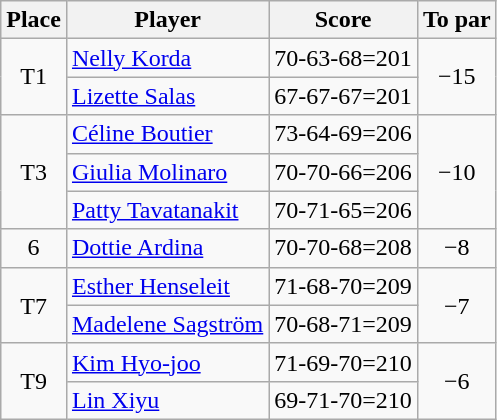<table class="wikitable">
<tr>
<th>Place</th>
<th>Player</th>
<th>Score</th>
<th>To par</th>
</tr>
<tr>
<td rowspan=2 align=center>T1</td>
<td> <a href='#'>Nelly Korda</a></td>
<td>70-63-68=201</td>
<td rowspan=2 align=center>−15</td>
</tr>
<tr>
<td> <a href='#'>Lizette Salas</a></td>
<td>67-67-67=201</td>
</tr>
<tr>
<td rowspan=3 align=center>T3</td>
<td> <a href='#'>Céline Boutier</a></td>
<td>73-64-69=206</td>
<td rowspan=3 align=center>−10</td>
</tr>
<tr>
<td> <a href='#'>Giulia Molinaro</a></td>
<td>70-70-66=206</td>
</tr>
<tr>
<td> <a href='#'>Patty Tavatanakit</a></td>
<td>70-71-65=206</td>
</tr>
<tr>
<td align=center>6</td>
<td> <a href='#'>Dottie Ardina</a></td>
<td>70-70-68=208</td>
<td align=center>−8</td>
</tr>
<tr>
<td rowspan=2 align=center>T7</td>
<td> <a href='#'>Esther Henseleit</a></td>
<td>71-68-70=209</td>
<td rowspan=2 align=center>−7</td>
</tr>
<tr>
<td> <a href='#'>Madelene Sagström</a></td>
<td>70-68-71=209</td>
</tr>
<tr>
<td rowspan=2 align=center>T9</td>
<td> <a href='#'>Kim Hyo-joo</a></td>
<td>71-69-70=210</td>
<td rowspan=2 align=center>−6</td>
</tr>
<tr>
<td> <a href='#'>Lin Xiyu</a></td>
<td>69-71-70=210</td>
</tr>
</table>
